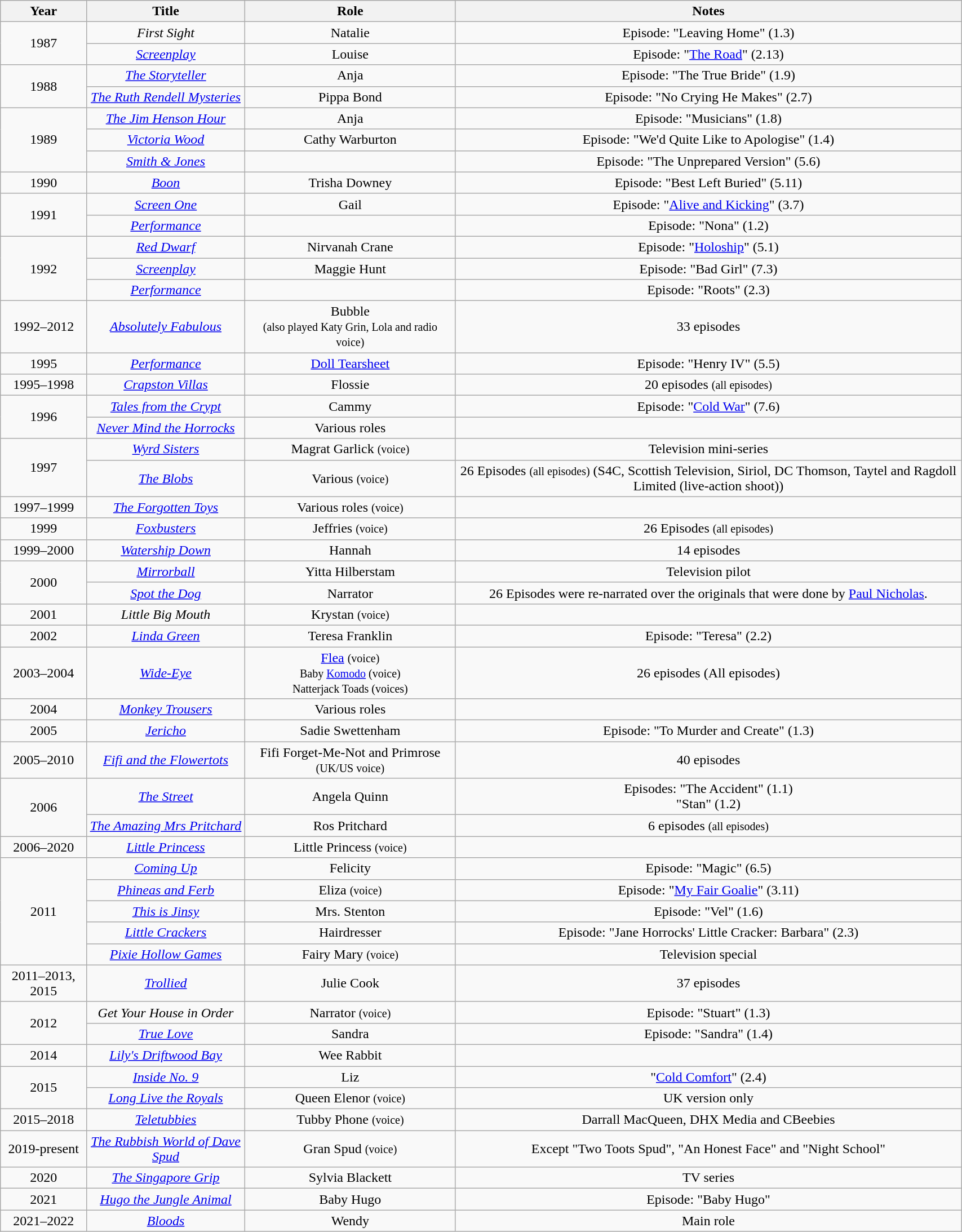<table class="wikitable sortable"  style="width:90%; text-align:center;">
<tr>
<th>Year</th>
<th>Title</th>
<th>Role</th>
<th>Notes</th>
</tr>
<tr>
<td rowspan="2">1987</td>
<td><em>First Sight</em></td>
<td>Natalie</td>
<td>Episode: "Leaving Home" (1.3)</td>
</tr>
<tr>
<td><em><a href='#'>Screenplay</a></em></td>
<td>Louise</td>
<td>Episode: "<a href='#'>The Road</a>" (2.13)</td>
</tr>
<tr>
<td rowspan="2">1988</td>
<td><em><a href='#'>The Storyteller</a></em></td>
<td>Anja</td>
<td>Episode: "The True Bride" (1.9)</td>
</tr>
<tr>
<td><em><a href='#'>The Ruth Rendell Mysteries</a></em></td>
<td>Pippa Bond</td>
<td>Episode: "No Crying He Makes" (2.7)</td>
</tr>
<tr>
<td rowspan="3">1989</td>
<td><em><a href='#'>The Jim Henson Hour</a></em></td>
<td>Anja</td>
<td>Episode: "Musicians" (1.8)</td>
</tr>
<tr>
<td><em><a href='#'>Victoria Wood</a></em></td>
<td>Cathy Warburton</td>
<td>Episode: "We'd Quite Like to Apologise" (1.4)</td>
</tr>
<tr>
<td><em><a href='#'>Smith & Jones</a></em></td>
<td></td>
<td>Episode: "The Unprepared Version" (5.6)</td>
</tr>
<tr>
<td>1990</td>
<td><em><a href='#'>Boon</a></em></td>
<td>Trisha Downey</td>
<td>Episode: "Best Left Buried" (5.11)</td>
</tr>
<tr>
<td rowspan="2">1991</td>
<td><em><a href='#'>Screen One</a></em></td>
<td>Gail</td>
<td>Episode: "<a href='#'>Alive and Kicking</a>" (3.7)</td>
</tr>
<tr>
<td><em><a href='#'>Performance</a></em></td>
<td></td>
<td>Episode: "Nona" (1.2)</td>
</tr>
<tr>
<td rowspan="3">1992</td>
<td><em><a href='#'>Red Dwarf</a></em></td>
<td>Nirvanah Crane</td>
<td>Episode: "<a href='#'>Holoship</a>" (5.1)</td>
</tr>
<tr>
<td><em><a href='#'>Screenplay</a></em></td>
<td>Maggie Hunt</td>
<td>Episode: "Bad Girl" (7.3)</td>
</tr>
<tr>
<td><em><a href='#'>Performance</a></em></td>
<td></td>
<td>Episode: "Roots" (2.3)</td>
</tr>
<tr>
<td>1992–2012</td>
<td><em><a href='#'>Absolutely Fabulous</a></em></td>
<td>Bubble <br> <small>(also played Katy Grin, Lola and radio voice)</small></td>
<td>33 episodes</td>
</tr>
<tr>
<td>1995</td>
<td><em><a href='#'>Performance</a></em></td>
<td><a href='#'>Doll Tearsheet</a></td>
<td>Episode: "Henry IV" (5.5)</td>
</tr>
<tr>
<td>1995–1998</td>
<td><em><a href='#'>Crapston Villas</a></em></td>
<td>Flossie</td>
<td>20 episodes <small>(all episodes)</small></td>
</tr>
<tr>
<td rowspan="2">1996</td>
<td><em><a href='#'>Tales from the Crypt</a></em></td>
<td>Cammy</td>
<td>Episode: "<a href='#'>Cold War</a>" (7.6)</td>
</tr>
<tr>
<td><em><a href='#'>Never Mind the Horrocks</a></em></td>
<td>Various roles</td>
<td></td>
</tr>
<tr>
<td rowspan="2">1997</td>
<td><em><a href='#'>Wyrd Sisters</a></em></td>
<td>Magrat Garlick <small>(voice)</small></td>
<td>Television mini-series</td>
</tr>
<tr>
<td><em><a href='#'>The Blobs</a></em></td>
<td>Various <small>(voice)</small></td>
<td>26 Episodes <small>(all episodes)</small> (S4C, Scottish Television, Siriol, DC Thomson, Taytel and Ragdoll Limited (live-action shoot))</td>
</tr>
<tr>
<td>1997–1999</td>
<td><em><a href='#'>The Forgotten Toys</a></em></td>
<td>Various roles <small>(voice)</small></td>
<td></td>
</tr>
<tr>
<td>1999</td>
<td><em><a href='#'>Foxbusters</a></em></td>
<td>Jeffries <small>(voice)</small></td>
<td>26 Episodes <small>(all episodes)</small></td>
</tr>
<tr>
<td>1999–2000</td>
<td><em><a href='#'>Watership Down</a></em></td>
<td>Hannah</td>
<td>14 episodes</td>
</tr>
<tr>
<td rowspan="2">2000</td>
<td><em><a href='#'>Mirrorball</a></em></td>
<td>Yitta Hilberstam</td>
<td>Television pilot</td>
</tr>
<tr>
<td><em><a href='#'>Spot the Dog</a></em></td>
<td>Narrator</td>
<td>26 Episodes were re-narrated over the originals that were done by <a href='#'>Paul Nicholas</a>.</td>
</tr>
<tr>
<td>2001</td>
<td><em>Little Big Mouth</em></td>
<td>Krystan <small>(voice)</small></td>
<td></td>
</tr>
<tr>
<td>2002</td>
<td><em><a href='#'>Linda Green</a></em></td>
<td>Teresa Franklin</td>
<td>Episode: "Teresa" (2.2)</td>
</tr>
<tr>
<td>2003–2004</td>
<td><em><a href='#'>Wide-Eye</a></em></td>
<td><a href='#'>Flea</a> <small>(voice)<br> Baby <a href='#'>Komodo</a> (voice)<br>Natterjack Toads (voices)</small></td>
<td>26 episodes (All episodes)</td>
</tr>
<tr>
<td>2004</td>
<td><em><a href='#'>Monkey Trousers</a></em></td>
<td>Various roles</td>
<td></td>
</tr>
<tr>
<td>2005</td>
<td><em><a href='#'>Jericho</a></em></td>
<td>Sadie Swettenham</td>
<td>Episode: "To Murder and Create" (1.3)</td>
</tr>
<tr>
<td>2005–2010</td>
<td><em><a href='#'>Fifi and the Flowertots</a></em></td>
<td>Fifi Forget-Me-Not and Primrose <small>(UK/US voice)</small></td>
<td>40 episodes</td>
</tr>
<tr>
<td rowspan="2">2006</td>
<td><em><a href='#'>The Street</a></em></td>
<td>Angela Quinn</td>
<td>Episodes: "The Accident" (1.1) <br> "Stan" (1.2)</td>
</tr>
<tr>
<td><em><a href='#'>The Amazing Mrs Pritchard</a></em></td>
<td>Ros Pritchard</td>
<td>6 episodes <small>(all episodes)</small></td>
</tr>
<tr>
<td>2006–2020</td>
<td><em><a href='#'>Little Princess</a></em></td>
<td>Little Princess <small>(voice)</small></td>
<td></td>
</tr>
<tr>
<td rowspan="5">2011</td>
<td><em><a href='#'>Coming Up</a></em></td>
<td>Felicity</td>
<td>Episode: "Magic" (6.5)</td>
</tr>
<tr>
<td><em><a href='#'>Phineas and Ferb</a></em></td>
<td>Eliza <small>(voice)</small></td>
<td>Episode: "<a href='#'>My Fair Goalie</a>" (3.11)</td>
</tr>
<tr>
<td><em><a href='#'>This is Jinsy</a></em></td>
<td>Mrs. Stenton</td>
<td>Episode: "Vel" (1.6)</td>
</tr>
<tr>
<td><em><a href='#'>Little Crackers</a></em></td>
<td>Hairdresser</td>
<td>Episode: "Jane Horrocks' Little Cracker: Barbara" (2.3)</td>
</tr>
<tr>
<td><em><a href='#'>Pixie Hollow Games</a></em></td>
<td>Fairy Mary <small>(voice)</small></td>
<td>Television special</td>
</tr>
<tr>
<td>2011–2013, 2015</td>
<td><em><a href='#'>Trollied</a></em></td>
<td>Julie Cook</td>
<td>37 episodes</td>
</tr>
<tr>
<td rowspan="2">2012</td>
<td><em>Get Your House in Order</em></td>
<td>Narrator <small>(voice)</small></td>
<td>Episode: "Stuart" (1.3)</td>
</tr>
<tr>
<td><em><a href='#'>True Love</a></em></td>
<td>Sandra</td>
<td>Episode: "Sandra" (1.4)</td>
</tr>
<tr>
<td>2014</td>
<td><em><a href='#'>Lily's Driftwood Bay</a></em></td>
<td>Wee Rabbit</td>
<td></td>
</tr>
<tr>
<td rowspan="2">2015</td>
<td><em><a href='#'>Inside No. 9</a></em></td>
<td>Liz</td>
<td>"<a href='#'>Cold Comfort</a>" (2.4)</td>
</tr>
<tr>
<td><em><a href='#'>Long Live the Royals</a></em></td>
<td>Queen Elenor <small>(voice)</small></td>
<td>UK version only</td>
</tr>
<tr>
<td>2015–2018</td>
<td><em><a href='#'>Teletubbies</a></em></td>
<td>Tubby Phone <small>(voice)</small></td>
<td>Darrall MacQueen, DHX Media and CBeebies</td>
</tr>
<tr>
<td>2019-present</td>
<td><em><a href='#'>The Rubbish World of Dave Spud</a></em></td>
<td>Gran Spud <small>(voice)</small></td>
<td>Except "Two Toots Spud", "An Honest Face" and "Night School"</td>
</tr>
<tr>
<td>2020</td>
<td><em><a href='#'>The Singapore Grip</a></em></td>
<td>Sylvia Blackett</td>
<td>TV series</td>
</tr>
<tr>
<td>2021</td>
<td><em><a href='#'>Hugo the Jungle Animal</a></em></td>
<td>Baby Hugo</td>
<td>Episode: "Baby Hugo"</td>
</tr>
<tr>
<td>2021–2022</td>
<td><em><a href='#'>Bloods</a></em></td>
<td>Wendy</td>
<td>Main role</td>
</tr>
</table>
